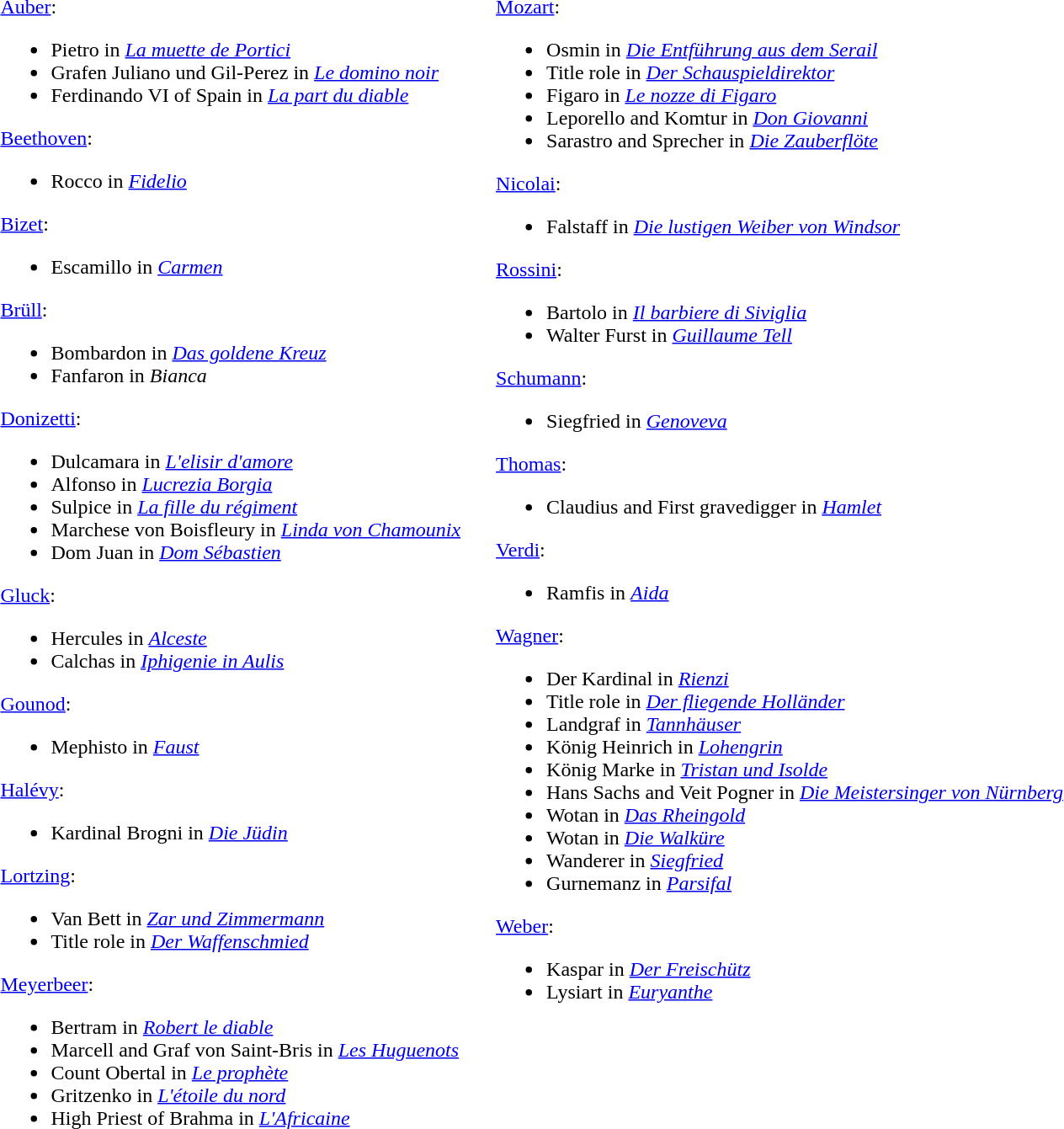<table>
<tr>
<td valign="top"><br><a href='#'>Auber</a>:<ul><li>Pietro in <em><a href='#'>La muette de Portici</a></em></li><li>Grafen Juliano und Gil-Perez in <em><a href='#'>Le domino noir</a></em></li><li>Ferdinando VI of Spain in <em><a href='#'>La part du diable</a></em></li></ul><a href='#'>Beethoven</a>:<ul><li>Rocco in <em><a href='#'>Fidelio</a></em></li></ul><a href='#'>Bizet</a>:<ul><li>Escamillo in <em><a href='#'>Carmen</a></em></li></ul><a href='#'>Brüll</a>:<ul><li>Bombardon in <em><a href='#'>Das goldene Kreuz</a></em></li><li>Fanfaron in <em>Bianca</em></li></ul><a href='#'>Donizetti</a>:<ul><li>Dulcamara in <em><a href='#'>L'elisir d'amore</a></em></li><li>Alfonso in <em><a href='#'>Lucrezia Borgia</a></em></li><li>Sulpice in <em><a href='#'>La fille du régiment</a></em></li><li>Marchese von Boisfleury in <em><a href='#'>Linda von Chamounix</a></em></li><li>Dom Juan in <em><a href='#'>Dom Sébastien</a></em></li></ul><a href='#'>Gluck</a>:<ul><li>Hercules in <em><a href='#'>Alceste</a></em></li><li>Calchas in <em><a href='#'>Iphigenie in Aulis</a></em></li></ul><a href='#'>Gounod</a>:<ul><li>Mephisto in <em><a href='#'>Faust</a></em></li></ul><a href='#'>Halévy</a>:<ul><li>Kardinal Brogni in <em><a href='#'>Die Jüdin</a></em></li></ul><a href='#'>Lortzing</a>:<ul><li>Van Bett in <em><a href='#'>Zar und Zimmermann</a></em></li><li>Title role in <em><a href='#'>Der Waffenschmied</a></em></li></ul><a href='#'>Meyerbeer</a>:<ul><li>Bertram in <em><a href='#'>Robert le diable</a></em></li><li>Marcell and Graf von Saint-Bris in <em><a href='#'>Les Huguenots</a></em></li><li>Count Obertal in <em><a href='#'>Le prophète</a></em></li><li>Gritzenko in <em><a href='#'>L'étoile du nord</a></em></li><li>High Priest of Brahma in <em><a href='#'>L'Africaine</a></em></li></ul></td>
<td width="20"> </td>
<td valign="top"><br><a href='#'>Mozart</a>:<ul><li>Osmin in <em><a href='#'>Die Entführung aus dem Serail</a></em></li><li>Title role in <em><a href='#'>Der Schauspieldirektor</a></em></li><li>Figaro in <em><a href='#'>Le nozze di Figaro</a></em></li><li>Leporello and Komtur in <em><a href='#'>Don Giovanni</a></em></li><li>Sarastro and Sprecher in <em><a href='#'>Die Zauberflöte</a></em></li></ul><a href='#'>Nicolai</a>:<ul><li>Falstaff in <em><a href='#'>Die lustigen Weiber von Windsor</a></em></li></ul><a href='#'>Rossini</a>:<ul><li>Bartolo in <em><a href='#'>Il barbiere di Siviglia</a></em></li><li>Walter Furst in <em><a href='#'>Guillaume Tell</a></em></li></ul><a href='#'>Schumann</a>:<ul><li>Siegfried in <em><a href='#'>Genoveva</a></em></li></ul><a href='#'>Thomas</a>:<ul><li>Claudius and First gravedigger in <em><a href='#'>Hamlet</a></em></li></ul><a href='#'>Verdi</a>:<ul><li>Ramfis in <em><a href='#'>Aida</a></em></li></ul><a href='#'>Wagner</a>:<ul><li>Der Kardinal in <em><a href='#'>Rienzi</a></em></li><li>Title role in <em><a href='#'>Der fliegende Holländer</a></em></li><li>Landgraf in <em><a href='#'>Tannhäuser</a></em></li><li>König Heinrich in <em><a href='#'>Lohengrin</a></em></li><li>König Marke in <em><a href='#'>Tristan und Isolde</a></em></li><li>Hans Sachs and Veit Pogner in <em><a href='#'>Die Meistersinger von Nürnberg</a></em></li><li>Wotan in <em><a href='#'>Das Rheingold</a></em></li><li>Wotan in <em><a href='#'>Die Walküre</a></em></li><li>Wanderer in <em><a href='#'>Siegfried</a></em></li><li>Gurnemanz in <em><a href='#'>Parsifal</a></em></li></ul><a href='#'>Weber</a>:<ul><li>Kaspar in <em><a href='#'>Der Freischütz</a></em></li><li>Lysiart in <em><a href='#'>Euryanthe</a></em></li></ul></td>
</tr>
</table>
